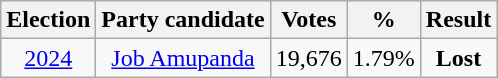<table class=wikitable style=text-align:center>
<tr>
<th>Election</th>
<th>Party candidate</th>
<th>Votes</th>
<th>%</th>
<th>Result</th>
</tr>
<tr>
<td><a href='#'>2024</a></td>
<td><a href='#'>Job Amupanda</a></td>
<td>19,676</td>
<td>1.79%</td>
<td><strong>Lost</strong> </td>
</tr>
</table>
